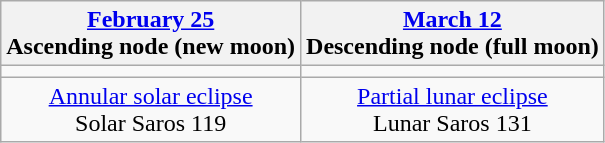<table class="wikitable">
<tr>
<th><a href='#'>February 25</a><br>Ascending node (new moon)</th>
<th><a href='#'>March 12</a><br>Descending node (full moon)</th>
</tr>
<tr>
<td></td>
<td></td>
</tr>
<tr align=center>
<td><a href='#'>Annular solar eclipse</a><br>Solar Saros 119</td>
<td><a href='#'>Partial lunar eclipse</a><br>Lunar Saros 131</td>
</tr>
</table>
